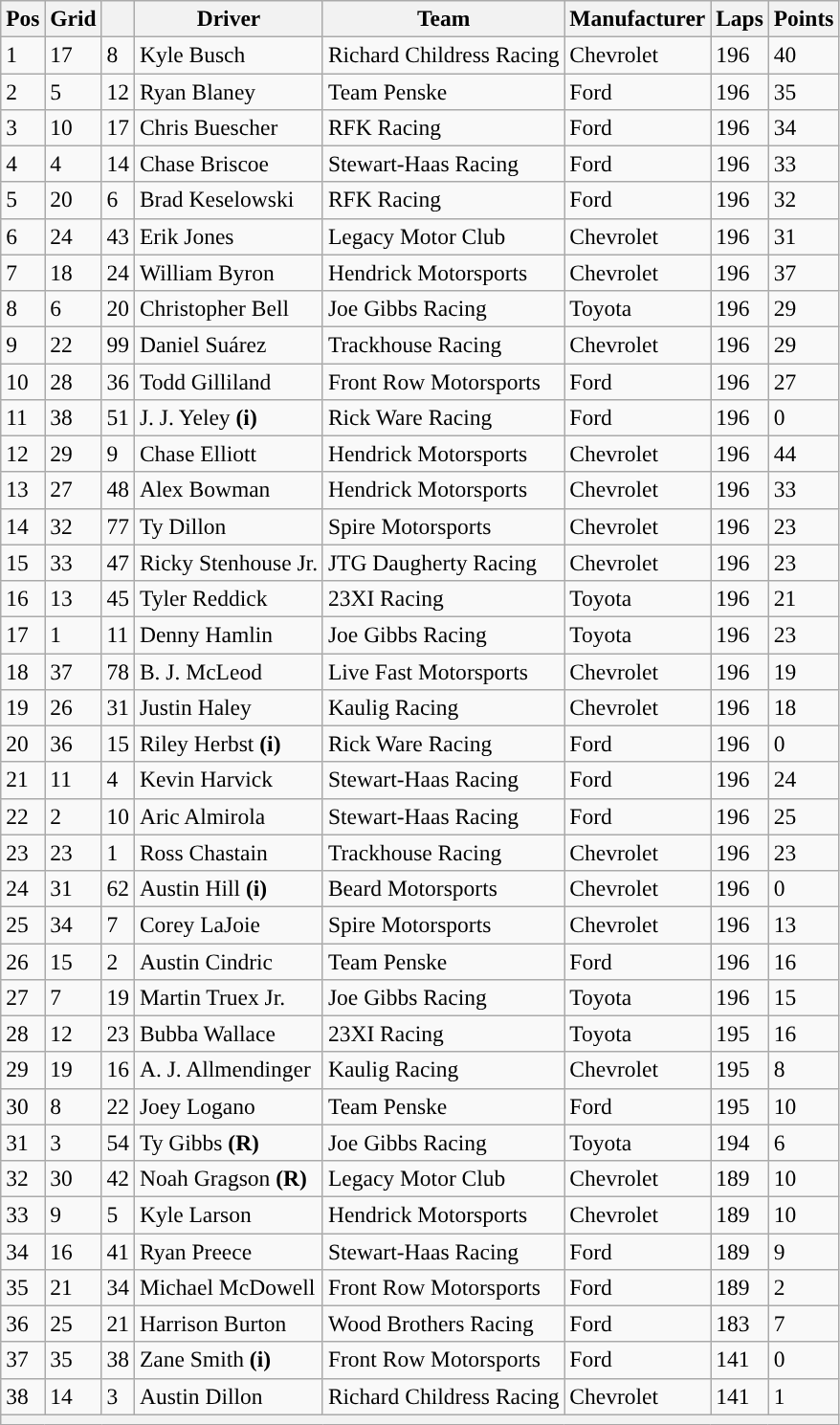<table class="wikitable" style="font-size:98%">
<tr>
<th>Pos</th>
<th>Grid</th>
<th></th>
<th>Driver</th>
<th>Team</th>
<th>Manufacturer</th>
<th>Laps</th>
<th>Points</th>
</tr>
<tr>
<td>1</td>
<td>17</td>
<td>8</td>
<td>Kyle Busch</td>
<td>Richard Childress Racing</td>
<td>Chevrolet</td>
<td>196</td>
<td>40</td>
</tr>
<tr>
<td>2</td>
<td>5</td>
<td>12</td>
<td>Ryan Blaney</td>
<td>Team Penske</td>
<td>Ford</td>
<td>196</td>
<td>35</td>
</tr>
<tr>
<td>3</td>
<td>10</td>
<td>17</td>
<td>Chris Buescher</td>
<td>RFK Racing</td>
<td>Ford</td>
<td>196</td>
<td>34</td>
</tr>
<tr>
<td>4</td>
<td>4</td>
<td>14</td>
<td>Chase Briscoe</td>
<td>Stewart-Haas Racing</td>
<td>Ford</td>
<td>196</td>
<td>33</td>
</tr>
<tr>
<td>5</td>
<td>20</td>
<td>6</td>
<td>Brad Keselowski</td>
<td>RFK Racing</td>
<td>Ford</td>
<td>196</td>
<td>32</td>
</tr>
<tr>
<td>6</td>
<td>24</td>
<td>43</td>
<td>Erik Jones</td>
<td>Legacy Motor Club</td>
<td>Chevrolet</td>
<td>196</td>
<td>31</td>
</tr>
<tr>
<td>7</td>
<td>18</td>
<td>24</td>
<td>William Byron</td>
<td>Hendrick Motorsports</td>
<td>Chevrolet</td>
<td>196</td>
<td>37</td>
</tr>
<tr>
<td>8</td>
<td>6</td>
<td>20</td>
<td>Christopher Bell</td>
<td>Joe Gibbs Racing</td>
<td>Toyota</td>
<td>196</td>
<td>29</td>
</tr>
<tr>
<td>9</td>
<td>22</td>
<td>99</td>
<td>Daniel Suárez</td>
<td>Trackhouse Racing</td>
<td>Chevrolet</td>
<td>196</td>
<td>29</td>
</tr>
<tr>
<td>10</td>
<td>28</td>
<td>36</td>
<td>Todd Gilliland</td>
<td>Front Row Motorsports</td>
<td>Ford</td>
<td>196</td>
<td>27</td>
</tr>
<tr>
<td>11</td>
<td>38</td>
<td>51</td>
<td>J. J. Yeley <strong>(i)</strong></td>
<td>Rick Ware Racing</td>
<td>Ford</td>
<td>196</td>
<td>0</td>
</tr>
<tr>
<td>12</td>
<td>29</td>
<td>9</td>
<td>Chase Elliott</td>
<td>Hendrick Motorsports</td>
<td>Chevrolet</td>
<td>196</td>
<td>44</td>
</tr>
<tr>
<td>13</td>
<td>27</td>
<td>48</td>
<td>Alex Bowman</td>
<td>Hendrick Motorsports</td>
<td>Chevrolet</td>
<td>196</td>
<td>33</td>
</tr>
<tr>
<td>14</td>
<td>32</td>
<td>77</td>
<td>Ty Dillon</td>
<td>Spire Motorsports</td>
<td>Chevrolet</td>
<td>196</td>
<td>23</td>
</tr>
<tr>
<td>15</td>
<td>33</td>
<td>47</td>
<td>Ricky Stenhouse Jr.</td>
<td>JTG Daugherty Racing</td>
<td>Chevrolet</td>
<td>196</td>
<td>23</td>
</tr>
<tr>
<td>16</td>
<td>13</td>
<td>45</td>
<td>Tyler Reddick</td>
<td>23XI Racing</td>
<td>Toyota</td>
<td>196</td>
<td>21</td>
</tr>
<tr>
<td>17</td>
<td>1</td>
<td>11</td>
<td>Denny Hamlin</td>
<td>Joe Gibbs Racing</td>
<td>Toyota</td>
<td>196</td>
<td>23</td>
</tr>
<tr>
<td>18</td>
<td>37</td>
<td>78</td>
<td>B. J. McLeod</td>
<td>Live Fast Motorsports</td>
<td>Chevrolet</td>
<td>196</td>
<td>19</td>
</tr>
<tr>
<td>19</td>
<td>26</td>
<td>31</td>
<td>Justin Haley</td>
<td>Kaulig Racing</td>
<td>Chevrolet</td>
<td>196</td>
<td>18</td>
</tr>
<tr>
<td>20</td>
<td>36</td>
<td>15</td>
<td>Riley Herbst <strong>(i)</strong></td>
<td>Rick Ware Racing</td>
<td>Ford</td>
<td>196</td>
<td>0</td>
</tr>
<tr>
<td>21</td>
<td>11</td>
<td>4</td>
<td>Kevin Harvick</td>
<td>Stewart-Haas Racing</td>
<td>Ford</td>
<td>196</td>
<td>24</td>
</tr>
<tr>
<td>22</td>
<td>2</td>
<td>10</td>
<td>Aric Almirola</td>
<td>Stewart-Haas Racing</td>
<td>Ford</td>
<td>196</td>
<td>25</td>
</tr>
<tr>
<td>23</td>
<td>23</td>
<td>1</td>
<td>Ross Chastain</td>
<td>Trackhouse Racing</td>
<td>Chevrolet</td>
<td>196</td>
<td>23</td>
</tr>
<tr>
<td>24</td>
<td>31</td>
<td>62</td>
<td>Austin Hill <strong>(i)</strong></td>
<td>Beard Motorsports</td>
<td>Chevrolet</td>
<td>196</td>
<td>0</td>
</tr>
<tr>
<td>25</td>
<td>34</td>
<td>7</td>
<td>Corey LaJoie</td>
<td>Spire Motorsports</td>
<td>Chevrolet</td>
<td>196</td>
<td>13</td>
</tr>
<tr>
<td>26</td>
<td>15</td>
<td>2</td>
<td>Austin Cindric</td>
<td>Team Penske</td>
<td>Ford</td>
<td>196</td>
<td>16</td>
</tr>
<tr>
<td>27</td>
<td>7</td>
<td>19</td>
<td>Martin Truex Jr.</td>
<td>Joe Gibbs Racing</td>
<td>Toyota</td>
<td>196</td>
<td>15</td>
</tr>
<tr>
<td>28</td>
<td>12</td>
<td>23</td>
<td>Bubba Wallace</td>
<td>23XI Racing</td>
<td>Toyota</td>
<td>195</td>
<td>16</td>
</tr>
<tr>
<td>29</td>
<td>19</td>
<td>16</td>
<td>A. J. Allmendinger</td>
<td>Kaulig Racing</td>
<td>Chevrolet</td>
<td>195</td>
<td>8</td>
</tr>
<tr>
<td>30</td>
<td>8</td>
<td>22</td>
<td>Joey Logano</td>
<td>Team Penske</td>
<td>Ford</td>
<td>195</td>
<td>10</td>
</tr>
<tr>
<td>31</td>
<td>3</td>
<td>54</td>
<td>Ty Gibbs <strong>(R)</strong></td>
<td>Joe Gibbs Racing</td>
<td>Toyota</td>
<td>194</td>
<td>6</td>
</tr>
<tr>
<td>32</td>
<td>30</td>
<td>42</td>
<td>Noah Gragson <strong>(R)</strong></td>
<td>Legacy Motor Club</td>
<td>Chevrolet</td>
<td>189</td>
<td>10</td>
</tr>
<tr>
<td>33</td>
<td>9</td>
<td>5</td>
<td>Kyle Larson</td>
<td>Hendrick Motorsports</td>
<td>Chevrolet</td>
<td>189</td>
<td>10</td>
</tr>
<tr>
<td>34</td>
<td>16</td>
<td>41</td>
<td>Ryan Preece</td>
<td>Stewart-Haas Racing</td>
<td>Ford</td>
<td>189</td>
<td>9</td>
</tr>
<tr>
<td>35</td>
<td>21</td>
<td>34</td>
<td>Michael McDowell</td>
<td>Front Row Motorsports</td>
<td>Ford</td>
<td>189</td>
<td>2</td>
</tr>
<tr>
<td>36</td>
<td>25</td>
<td>21</td>
<td>Harrison Burton</td>
<td>Wood Brothers Racing</td>
<td>Ford</td>
<td>183</td>
<td>7</td>
</tr>
<tr>
<td>37</td>
<td>35</td>
<td>38</td>
<td>Zane Smith <strong>(i)</strong></td>
<td>Front Row Motorsports</td>
<td>Ford</td>
<td>141</td>
<td>0</td>
</tr>
<tr>
<td>38</td>
<td>14</td>
<td>3</td>
<td>Austin Dillon</td>
<td>Richard Childress Racing</td>
<td>Chevrolet</td>
<td>141</td>
<td>1</td>
</tr>
<tr>
<th colspan="8"></th>
</tr>
</table>
